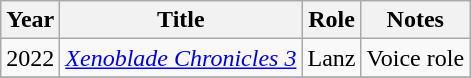<table class="wikitable sortable">
<tr>
<th>Year</th>
<th>Title</th>
<th>Role</th>
<th class="unsortable">Notes</th>
</tr>
<tr>
<td>2022</td>
<td><em><a href='#'>Xenoblade Chronicles 3</a></em></td>
<td>Lanz</td>
<td>Voice role</td>
</tr>
<tr>
</tr>
</table>
